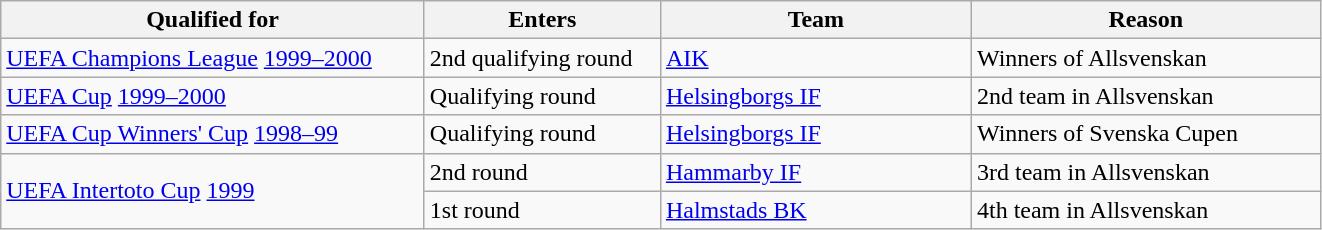<table class="wikitable" style="text-align: left">
<tr>
<th style="width: 275px;">Qualified for</th>
<th style="width: 150px;">Enters</th>
<th style="width: 200px;">Team</th>
<th style="width: 225px;">Reason</th>
</tr>
<tr>
<td><a href='#'>UEFA Champions League</a> <a href='#'>1999–2000</a></td>
<td>2nd qualifying round</td>
<td><a href='#'>AIK</a></td>
<td>Winners of Allsvenskan</td>
</tr>
<tr>
<td><a href='#'>UEFA Cup</a> <a href='#'>1999–2000</a></td>
<td>Qualifying round</td>
<td><a href='#'>Helsingborgs IF</a></td>
<td>2nd team in Allsvenskan</td>
</tr>
<tr>
<td><a href='#'>UEFA Cup Winners' Cup</a> <a href='#'>1998–99</a></td>
<td>Qualifying round</td>
<td><a href='#'>Helsingborgs IF</a></td>
<td>Winners of Svenska Cupen</td>
</tr>
<tr>
<td rowspan="2"><a href='#'>UEFA Intertoto Cup</a> <a href='#'>1999</a></td>
<td>2nd round</td>
<td><a href='#'>Hammarby IF</a></td>
<td>3rd team in Allsvenskan</td>
</tr>
<tr>
<td>1st round</td>
<td><a href='#'>Halmstads BK</a></td>
<td>4th team in Allsvenskan</td>
</tr>
</table>
